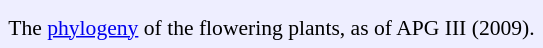<table align="left" style="text-align:left; padding:2.5px; background:#eef">
<tr>
<td></td>
</tr>
<tr style="font-size:90%;">
<td>The <a href='#'>phylogeny</a> of the flowering plants, as of APG III (2009).</td>
</tr>
</table>
